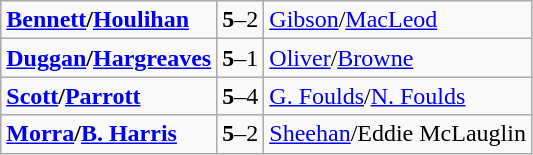<table class="wikitable ">
<tr>
<td>  <strong><a href='#'>Bennett</a>/<a href='#'>Houlihan</a></strong></td>
<td style="text-align:center;"><strong>5</strong>–2</td>
<td>  <a href='#'>Gibson</a>/<a href='#'>MacLeod</a></td>
</tr>
<tr>
<td>  <strong><a href='#'>Duggan</a>/<a href='#'>Hargreaves</a></strong></td>
<td style="text-align:center;"><strong>5</strong>–1</td>
<td>  <a href='#'>Oliver</a>/<a href='#'>Browne</a></td>
</tr>
<tr>
<td>  <strong><a href='#'>Scott</a>/<a href='#'>Parrott</a></strong></td>
<td style="text-align:center;"><strong>5</strong>–4</td>
<td>  <a href='#'>G. Foulds</a>/<a href='#'>N. Foulds</a></td>
</tr>
<tr>
<td>  <strong><a href='#'>Morra</a>/<a href='#'>B. Harris</a></strong></td>
<td style="text-align:center;"><strong>5</strong>–2</td>
<td>  <a href='#'>Sheehan</a>/Eddie McLauglin</td>
</tr>
</table>
